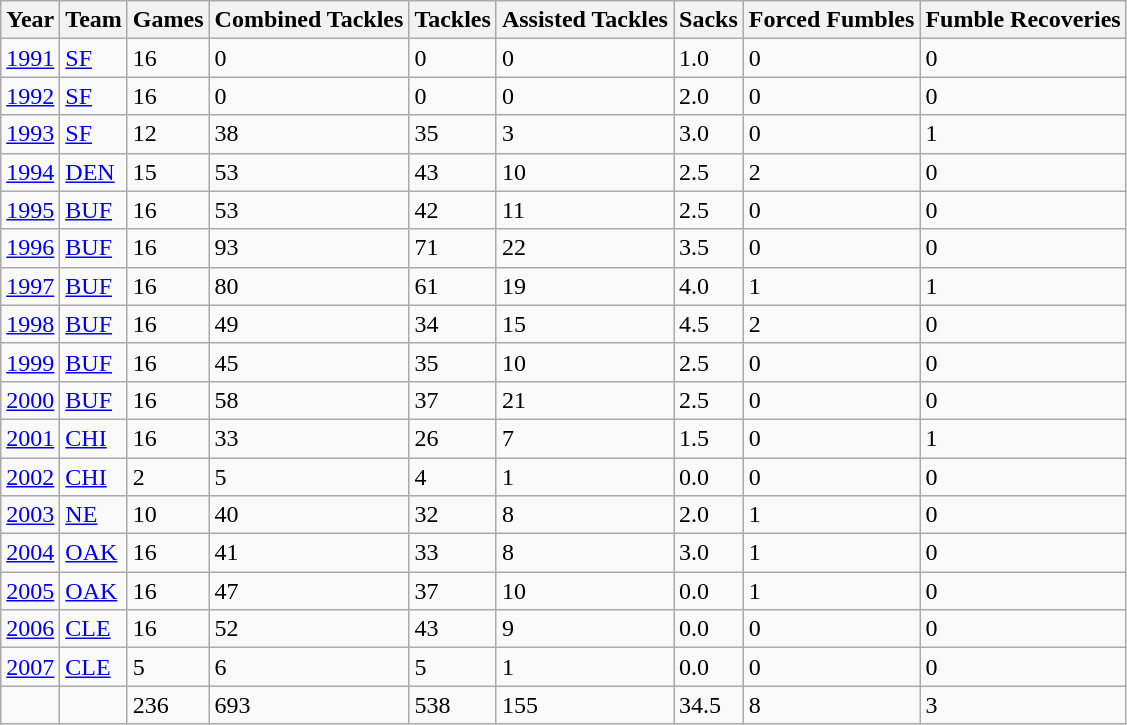<table class="wikitable">
<tr>
<th>Year</th>
<th>Team</th>
<th>Games</th>
<th>Combined Tackles</th>
<th>Tackles</th>
<th>Assisted Tackles</th>
<th>Sacks</th>
<th>Forced Fumbles</th>
<th>Fumble Recoveries</th>
</tr>
<tr>
<td><a href='#'>1991</a></td>
<td><a href='#'>SF</a></td>
<td>16</td>
<td>0</td>
<td>0</td>
<td>0</td>
<td>1.0</td>
<td>0</td>
<td>0</td>
</tr>
<tr>
<td><a href='#'>1992</a></td>
<td><a href='#'>SF</a></td>
<td>16</td>
<td>0</td>
<td>0</td>
<td>0</td>
<td>2.0</td>
<td>0</td>
<td>0</td>
</tr>
<tr>
<td><a href='#'>1993</a></td>
<td><a href='#'>SF</a></td>
<td>12</td>
<td>38</td>
<td>35</td>
<td>3</td>
<td>3.0</td>
<td>0</td>
<td>1</td>
</tr>
<tr>
<td><a href='#'>1994</a></td>
<td><a href='#'>DEN</a></td>
<td>15</td>
<td>53</td>
<td>43</td>
<td>10</td>
<td>2.5</td>
<td>2</td>
<td>0</td>
</tr>
<tr>
<td><a href='#'>1995</a></td>
<td><a href='#'>BUF</a></td>
<td>16</td>
<td>53</td>
<td>42</td>
<td>11</td>
<td>2.5</td>
<td>0</td>
<td>0</td>
</tr>
<tr>
<td><a href='#'>1996</a></td>
<td><a href='#'>BUF</a></td>
<td>16</td>
<td>93</td>
<td>71</td>
<td>22</td>
<td>3.5</td>
<td>0</td>
<td>0</td>
</tr>
<tr>
<td><a href='#'>1997</a></td>
<td><a href='#'>BUF</a></td>
<td>16</td>
<td>80</td>
<td>61</td>
<td>19</td>
<td>4.0</td>
<td>1</td>
<td>1</td>
</tr>
<tr>
<td><a href='#'>1998</a></td>
<td><a href='#'>BUF</a></td>
<td>16</td>
<td>49</td>
<td>34</td>
<td>15</td>
<td>4.5</td>
<td>2</td>
<td>0</td>
</tr>
<tr>
<td><a href='#'>1999</a></td>
<td><a href='#'>BUF</a></td>
<td>16</td>
<td>45</td>
<td>35</td>
<td>10</td>
<td>2.5</td>
<td>0</td>
<td>0</td>
</tr>
<tr>
<td><a href='#'>2000</a></td>
<td><a href='#'>BUF</a></td>
<td>16</td>
<td>58</td>
<td>37</td>
<td>21</td>
<td>2.5</td>
<td>0</td>
<td>0</td>
</tr>
<tr>
<td><a href='#'>2001</a></td>
<td><a href='#'>CHI</a></td>
<td>16</td>
<td>33</td>
<td>26</td>
<td>7</td>
<td>1.5</td>
<td>0</td>
<td>1</td>
</tr>
<tr>
<td><a href='#'>2002</a></td>
<td><a href='#'>CHI</a></td>
<td>2</td>
<td>5</td>
<td>4</td>
<td>1</td>
<td>0.0</td>
<td>0</td>
<td>0</td>
</tr>
<tr>
<td><a href='#'>2003</a></td>
<td><a href='#'>NE</a></td>
<td>10</td>
<td>40</td>
<td>32</td>
<td>8</td>
<td>2.0</td>
<td>1</td>
<td>0</td>
</tr>
<tr>
<td><a href='#'>2004</a></td>
<td><a href='#'>OAK</a></td>
<td>16</td>
<td>41</td>
<td>33</td>
<td>8</td>
<td>3.0</td>
<td>1</td>
<td>0</td>
</tr>
<tr>
<td><a href='#'>2005</a></td>
<td><a href='#'>OAK</a></td>
<td>16</td>
<td>47</td>
<td>37</td>
<td>10</td>
<td>0.0</td>
<td>1</td>
<td>0</td>
</tr>
<tr>
<td><a href='#'>2006</a></td>
<td><a href='#'>CLE</a></td>
<td>16</td>
<td>52</td>
<td>43</td>
<td>9</td>
<td>0.0</td>
<td>0</td>
<td>0</td>
</tr>
<tr>
<td><a href='#'>2007</a></td>
<td><a href='#'>CLE</a></td>
<td>5</td>
<td>6</td>
<td>5</td>
<td>1</td>
<td>0.0</td>
<td>0</td>
<td>0</td>
</tr>
<tr>
<td></td>
<td></td>
<td>236</td>
<td>693</td>
<td>538</td>
<td>155</td>
<td>34.5</td>
<td>8</td>
<td>3</td>
</tr>
</table>
